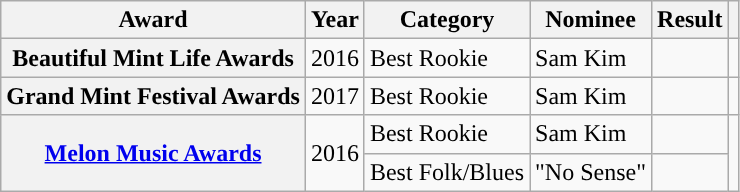<table class="wikitable plainrowheaders">
<tr>
<th>Award</th>
<th>Year</th>
<th>Category</th>
<th>Nominee</th>
<th>Result</th>
<th></th>
</tr>
<tr>
<th scope="row">Beautiful Mint Life Awards</th>
<td>2016</td>
<td>Best Rookie</td>
<td>Sam Kim</td>
<td></td>
<td align=center></td>
</tr>
<tr>
<th scope="row">Grand Mint Festival Awards</th>
<td>2017</td>
<td>Best Rookie</td>
<td>Sam Kim</td>
<td></td>
<td align=center></td>
</tr>
<tr>
<th scope="row" rowspan="2"><a href='#'>Melon Music Awards</a></th>
<td rowspan="2">2016</td>
<td>Best Rookie</td>
<td>Sam Kim</td>
<td></td>
<td rowspan="2" align=center></td>
</tr>
<tr>
<td>Best Folk/Blues</td>
<td>"No Sense"</td>
<td></td>
</tr>
</table>
